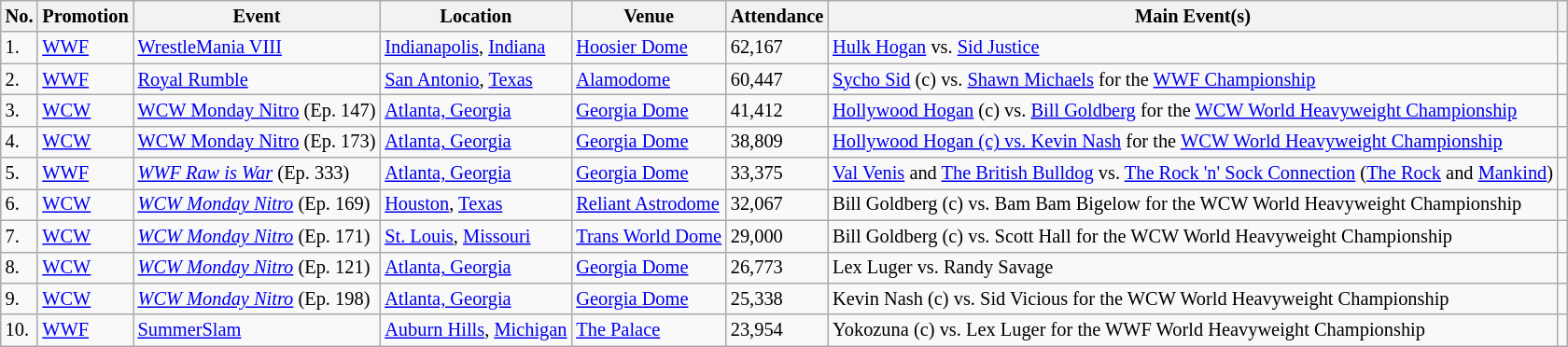<table class="wikitable sortable" style="font-size:85%;">
<tr>
<th>No.</th>
<th>Promotion</th>
<th>Event</th>
<th>Location</th>
<th>Venue</th>
<th>Attendance</th>
<th class=unsortable>Main Event(s)</th>
<th class=unsortable></th>
</tr>
<tr>
<td>1.</td>
<td><a href='#'>WWF</a></td>
<td><a href='#'>WrestleMania VIII</a> <br> </td>
<td><a href='#'>Indianapolis</a>, <a href='#'>Indiana</a></td>
<td><a href='#'>Hoosier Dome</a></td>
<td>62,167</td>
<td><a href='#'>Hulk Hogan</a> vs. <a href='#'>Sid Justice</a></td>
<td></td>
</tr>
<tr>
<td>2.</td>
<td><a href='#'>WWF</a></td>
<td><a href='#'>Royal Rumble</a> <br> </td>
<td><a href='#'>San Antonio</a>, <a href='#'>Texas</a></td>
<td><a href='#'>Alamodome</a></td>
<td>60,447</td>
<td><a href='#'>Sycho Sid</a> (c) vs. <a href='#'>Shawn Michaels</a> for the <a href='#'>WWF Championship</a></td>
<td></td>
</tr>
<tr>
<td>3.</td>
<td><a href='#'>WCW</a></td>
<td><a href='#'>WCW Monday Nitro</a> (Ep. 147) <br> </td>
<td><a href='#'>Atlanta, Georgia</a></td>
<td><a href='#'>Georgia Dome</a></td>
<td>41,412</td>
<td><a href='#'>Hollywood Hogan</a> (c) vs. <a href='#'>Bill Goldberg</a> for the <a href='#'>WCW World Heavyweight Championship</a></td>
<td></td>
</tr>
<tr>
<td>4.</td>
<td><a href='#'>WCW</a></td>
<td><a href='#'>WCW Monday Nitro</a> (Ep. 173) <br> </td>
<td><a href='#'>Atlanta, Georgia</a></td>
<td><a href='#'>Georgia Dome</a></td>
<td>38,809</td>
<td><a href='#'>Hollywood Hogan (c) vs. Kevin Nash</a> for the <a href='#'>WCW World Heavyweight Championship</a></td>
<td></td>
</tr>
<tr>
<td>5.</td>
<td><a href='#'>WWF</a></td>
<td><em><a href='#'>WWF Raw is War</a></em> (Ep. 333) <br> </td>
<td><a href='#'>Atlanta, Georgia</a></td>
<td><a href='#'>Georgia Dome</a></td>
<td>33,375</td>
<td><a href='#'>Val Venis</a> and <a href='#'>The British Bulldog</a> vs. <a href='#'>The Rock 'n' Sock Connection</a> (<a href='#'>The Rock</a> and <a href='#'>Mankind</a>)</td>
<td></td>
</tr>
<tr>
<td>6.</td>
<td><a href='#'>WCW</a></td>
<td><em><a href='#'>WCW Monday Nitro</a></em> (Ep. 169) <br> </td>
<td><a href='#'>Houston</a>, <a href='#'>Texas</a></td>
<td><a href='#'>Reliant Astrodome</a></td>
<td>32,067</td>
<td>Bill Goldberg (c) vs. Bam Bam Bigelow for the WCW World Heavyweight Championship</td>
<td></td>
</tr>
<tr>
<td>7.</td>
<td><a href='#'>WCW</a></td>
<td><em><a href='#'>WCW Monday Nitro</a></em> (Ep. 171) <br> </td>
<td><a href='#'>St. Louis</a>, <a href='#'>Missouri</a></td>
<td><a href='#'>Trans World Dome</a></td>
<td>29,000</td>
<td>Bill Goldberg (c) vs. Scott Hall for the WCW World Heavyweight Championship</td>
<td></td>
</tr>
<tr>
<td>8.</td>
<td><a href='#'>WCW</a></td>
<td><em><a href='#'>WCW Monday Nitro</a></em> (Ep. 121) <br> </td>
<td><a href='#'>Atlanta, Georgia</a></td>
<td><a href='#'>Georgia Dome</a></td>
<td>26,773</td>
<td>Lex Luger vs. Randy Savage</td>
<td></td>
</tr>
<tr>
<td>9.</td>
<td><a href='#'>WCW</a></td>
<td><em><a href='#'>WCW Monday Nitro</a></em> (Ep. 198) <br> </td>
<td><a href='#'>Atlanta, Georgia</a></td>
<td><a href='#'>Georgia Dome</a></td>
<td>25,338</td>
<td>Kevin Nash (c) vs. Sid Vicious for the WCW World Heavyweight Championship</td>
<td></td>
</tr>
<tr>
<td>10.</td>
<td><a href='#'>WWF</a></td>
<td><a href='#'>SummerSlam</a> <br> </td>
<td><a href='#'>Auburn Hills</a>, <a href='#'>Michigan</a></td>
<td><a href='#'>The Palace</a></td>
<td>23,954</td>
<td>Yokozuna (c) vs. Lex Luger for the WWF World Heavyweight Championship</td>
<td></td>
</tr>
</table>
